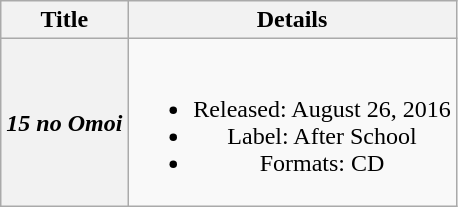<table class="wikitable plainrowheaders" style="text-align:center;">
<tr>
<th scope="col">Title</th>
<th scope="col">Details</th>
</tr>
<tr>
<th scope="row"><em>15 no Omoi</em></th>
<td><br><ul><li>Released: August 26, 2016</li><li>Label: After School</li><li>Formats: CD</li></ul></td>
</tr>
</table>
